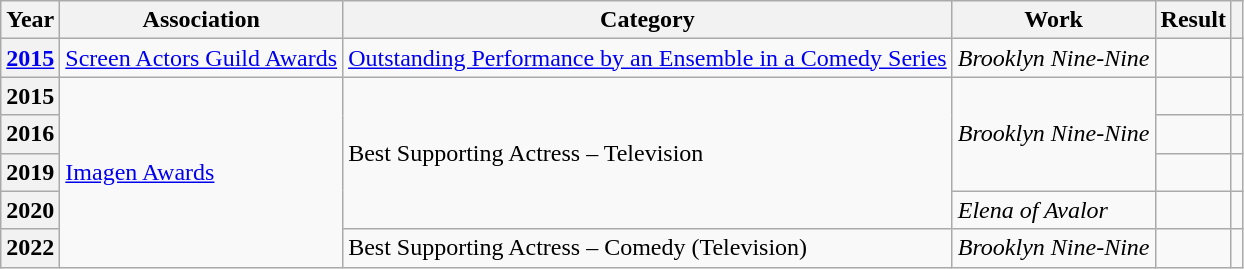<table class="wikitable sortable plainrowheaders">
<tr>
<th scope="col">Year</th>
<th scope="col">Association</th>
<th scope="col">Category</th>
<th scope="col">Work</th>
<th scope="col">Result</th>
<th scope="col" class="unsortable"></th>
</tr>
<tr>
<th scope="row"><a href='#'>2015</a></th>
<td><a href='#'>Screen Actors Guild Awards</a></td>
<td><a href='#'>Outstanding Performance by an Ensemble in a Comedy Series</a></td>
<td><em>Brooklyn Nine-Nine</em></td>
<td></td>
<td align="center"></td>
</tr>
<tr>
<th scope="row">2015</th>
<td rowspan="5"><a href='#'>Imagen Awards</a></td>
<td rowspan="4">Best Supporting Actress – Television</td>
<td rowspan="3"><em>Brooklyn Nine-Nine</em></td>
<td></td>
<td align="center"></td>
</tr>
<tr>
<th scope="row">2016</th>
<td></td>
<td align="center"></td>
</tr>
<tr>
<th scope="row">2019</th>
<td></td>
<td align="center"></td>
</tr>
<tr>
<th scope="row">2020</th>
<td><em>Elena of Avalor</em></td>
<td></td>
<td align="center"></td>
</tr>
<tr>
<th scope="row">2022</th>
<td>Best Supporting Actress – Comedy (Television)</td>
<td><em>Brooklyn Nine-Nine</em></td>
<td></td>
<td align="center"></td>
</tr>
</table>
